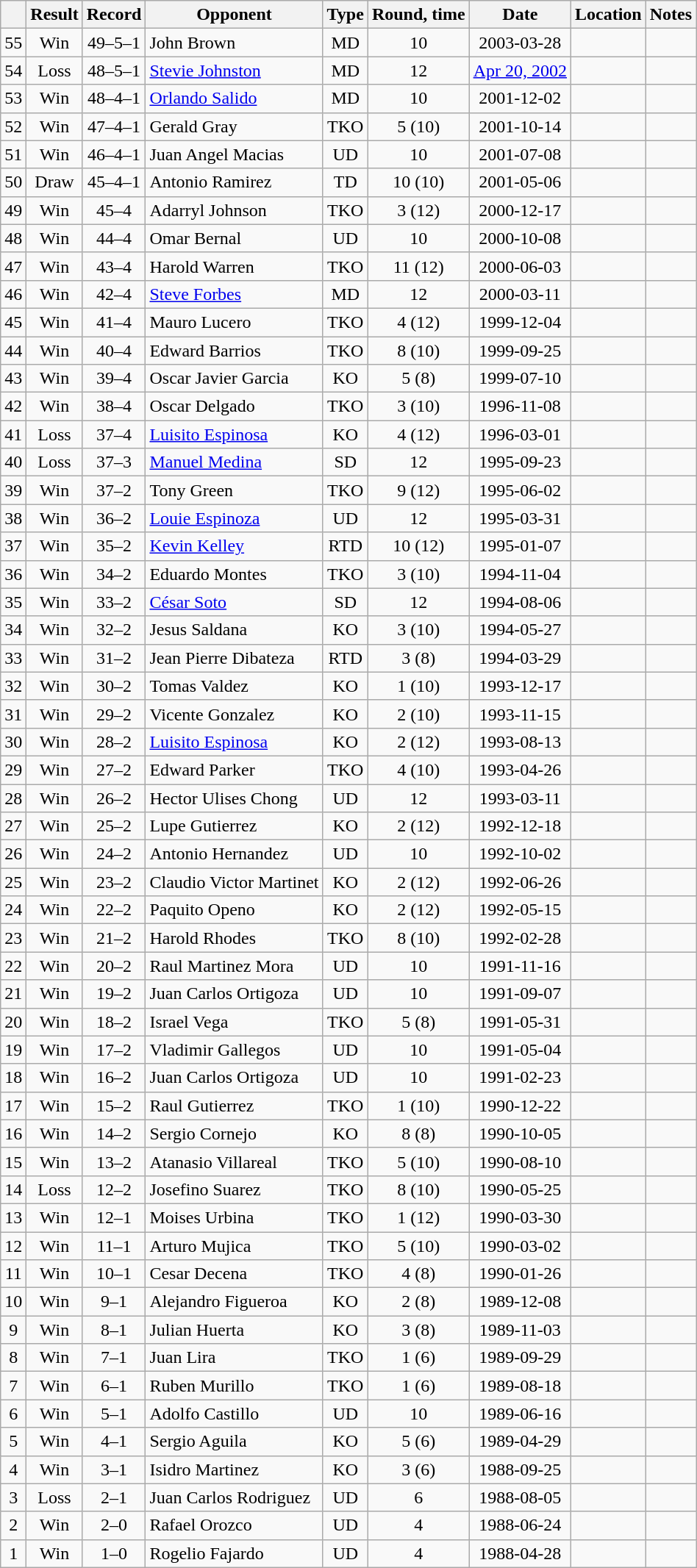<table class=wikitable style=text-align:center>
<tr>
<th></th>
<th>Result</th>
<th>Record</th>
<th>Opponent</th>
<th>Type</th>
<th>Round, time</th>
<th>Date</th>
<th>Location</th>
<th>Notes</th>
</tr>
<tr>
<td>55</td>
<td>Win</td>
<td>49–5–1</td>
<td align=left>John Brown</td>
<td>MD</td>
<td>10</td>
<td>2003-03-28</td>
<td align=left></td>
<td align=left></td>
</tr>
<tr>
<td>54</td>
<td>Loss</td>
<td>48–5–1</td>
<td align=left><a href='#'>Stevie Johnston</a></td>
<td>MD</td>
<td>12</td>
<td><a href='#'>Apr 20, 2002</a></td>
<td align=left></td>
<td align=left></td>
</tr>
<tr>
<td>53</td>
<td>Win</td>
<td>48–4–1</td>
<td align=left><a href='#'>Orlando Salido</a></td>
<td>MD</td>
<td>10</td>
<td>2001-12-02</td>
<td align=left></td>
<td align=left></td>
</tr>
<tr>
<td>52</td>
<td>Win</td>
<td>47–4–1</td>
<td align=left>Gerald Gray</td>
<td>TKO</td>
<td>5 (10)</td>
<td>2001-10-14</td>
<td align=left></td>
<td align=left></td>
</tr>
<tr>
<td>51</td>
<td>Win</td>
<td>46–4–1</td>
<td align=left>Juan Angel Macias</td>
<td>UD</td>
<td>10</td>
<td>2001-07-08</td>
<td align=left></td>
<td align=left></td>
</tr>
<tr>
<td>50</td>
<td>Draw</td>
<td>45–4–1</td>
<td align=left>Antonio Ramirez</td>
<td>TD</td>
<td>10 (10)</td>
<td>2001-05-06</td>
<td align=left></td>
<td align=left></td>
</tr>
<tr>
<td>49</td>
<td>Win</td>
<td>45–4</td>
<td align=left>Adarryl Johnson</td>
<td>TKO</td>
<td>3 (12)</td>
<td>2000-12-17</td>
<td align=left></td>
<td align=left></td>
</tr>
<tr>
<td>48</td>
<td>Win</td>
<td>44–4</td>
<td align=left>Omar Bernal</td>
<td>UD</td>
<td>10</td>
<td>2000-10-08</td>
<td align=left></td>
<td align=left></td>
</tr>
<tr>
<td>47</td>
<td>Win</td>
<td>43–4</td>
<td align=left>Harold Warren</td>
<td>TKO</td>
<td>11 (12)</td>
<td>2000-06-03</td>
<td align=left></td>
<td align=left></td>
</tr>
<tr>
<td>46</td>
<td>Win</td>
<td>42–4</td>
<td align=left><a href='#'>Steve Forbes</a></td>
<td>MD</td>
<td>12</td>
<td>2000-03-11</td>
<td align=left></td>
<td align=left></td>
</tr>
<tr>
<td>45</td>
<td>Win</td>
<td>41–4</td>
<td align=left>Mauro Lucero</td>
<td>TKO</td>
<td>4 (12)</td>
<td>1999-12-04</td>
<td align=left></td>
<td align=left></td>
</tr>
<tr>
<td>44</td>
<td>Win</td>
<td>40–4</td>
<td align=left>Edward Barrios</td>
<td>TKO</td>
<td>8 (10)</td>
<td>1999-09-25</td>
<td align=left></td>
<td align=left></td>
</tr>
<tr>
<td>43</td>
<td>Win</td>
<td>39–4</td>
<td align=left>Oscar Javier Garcia</td>
<td>KO</td>
<td>5 (8)</td>
<td>1999-07-10</td>
<td align=left></td>
<td align=left></td>
</tr>
<tr>
<td>42</td>
<td>Win</td>
<td>38–4</td>
<td align=left>Oscar Delgado</td>
<td>TKO</td>
<td>3 (10)</td>
<td>1996-11-08</td>
<td align=left></td>
<td align=left></td>
</tr>
<tr>
<td>41</td>
<td>Loss</td>
<td>37–4</td>
<td align=left><a href='#'>Luisito Espinosa</a></td>
<td>KO</td>
<td>4 (12)</td>
<td>1996-03-01</td>
<td align=left></td>
<td align=left></td>
</tr>
<tr>
<td>40</td>
<td>Loss</td>
<td>37–3</td>
<td align=left><a href='#'>Manuel Medina</a></td>
<td>SD</td>
<td>12</td>
<td>1995-09-23</td>
<td align=left></td>
<td align=left></td>
</tr>
<tr>
<td>39</td>
<td>Win</td>
<td>37–2</td>
<td align=left>Tony Green</td>
<td>TKO</td>
<td>9 (12)</td>
<td>1995-06-02</td>
<td align=left></td>
<td align=left></td>
</tr>
<tr>
<td>38</td>
<td>Win</td>
<td>36–2</td>
<td align=left><a href='#'>Louie Espinoza</a></td>
<td>UD</td>
<td>12</td>
<td>1995-03-31</td>
<td align=left></td>
<td align=left></td>
</tr>
<tr>
<td>37</td>
<td>Win</td>
<td>35–2</td>
<td align=left><a href='#'>Kevin Kelley</a></td>
<td>RTD</td>
<td>10 (12)</td>
<td>1995-01-07</td>
<td align=left></td>
<td align=left></td>
</tr>
<tr>
<td>36</td>
<td>Win</td>
<td>34–2</td>
<td align=left>Eduardo Montes</td>
<td>TKO</td>
<td>3 (10)</td>
<td>1994-11-04</td>
<td align=left></td>
<td align=left></td>
</tr>
<tr>
<td>35</td>
<td>Win</td>
<td>33–2</td>
<td align=left><a href='#'>César Soto</a></td>
<td>SD</td>
<td>12</td>
<td>1994-08-06</td>
<td align=left></td>
<td align=left></td>
</tr>
<tr align=center>
<td>34</td>
<td>Win</td>
<td>32–2</td>
<td align=left>Jesus Saldana</td>
<td>KO</td>
<td>3 (10)</td>
<td>1994-05-27</td>
<td align=left></td>
<td align=left></td>
</tr>
<tr>
<td>33</td>
<td>Win</td>
<td>31–2</td>
<td align=left>Jean Pierre Dibateza</td>
<td>RTD</td>
<td>3 (8)</td>
<td>1994-03-29</td>
<td align=left></td>
<td align=left></td>
</tr>
<tr>
<td>32</td>
<td>Win</td>
<td>30–2</td>
<td align=left>Tomas Valdez</td>
<td>KO</td>
<td>1 (10)</td>
<td>1993-12-17</td>
<td align=left></td>
<td align=left></td>
</tr>
<tr>
<td>31</td>
<td>Win</td>
<td>29–2</td>
<td align=left>Vicente Gonzalez</td>
<td>KO</td>
<td>2 (10)</td>
<td>1993-11-15</td>
<td align=left></td>
<td align=left></td>
</tr>
<tr>
<td>30</td>
<td>Win</td>
<td>28–2</td>
<td align=left><a href='#'>Luisito Espinosa</a></td>
<td>KO</td>
<td>2 (12)</td>
<td>1993-08-13</td>
<td align=left></td>
<td align=left></td>
</tr>
<tr>
<td>29</td>
<td>Win</td>
<td>27–2</td>
<td align=left>Edward Parker</td>
<td>TKO</td>
<td>4 (10)</td>
<td>1993-04-26</td>
<td align=left></td>
<td align=left></td>
</tr>
<tr>
<td>28</td>
<td>Win</td>
<td>26–2</td>
<td align=left>Hector Ulises Chong</td>
<td>UD</td>
<td>12</td>
<td>1993-03-11</td>
<td align=left></td>
<td align=left></td>
</tr>
<tr>
<td>27</td>
<td>Win</td>
<td>25–2</td>
<td align=left>Lupe Gutierrez</td>
<td>KO</td>
<td>2 (12)</td>
<td>1992-12-18</td>
<td align=left></td>
<td align=left></td>
</tr>
<tr>
<td>26</td>
<td>Win</td>
<td>24–2</td>
<td align=left>Antonio Hernandez</td>
<td>UD</td>
<td>10</td>
<td>1992-10-02</td>
<td align=left></td>
<td align=left></td>
</tr>
<tr>
<td>25</td>
<td>Win</td>
<td>23–2</td>
<td align=left>Claudio Victor Martinet</td>
<td>KO</td>
<td>2 (12)</td>
<td>1992-06-26</td>
<td align=left></td>
<td align=left></td>
</tr>
<tr>
<td>24</td>
<td>Win</td>
<td>22–2</td>
<td align=left>Paquito Openo</td>
<td>KO</td>
<td>2 (12)</td>
<td>1992-05-15</td>
<td align=left></td>
<td align=left></td>
</tr>
<tr>
<td>23</td>
<td>Win</td>
<td>21–2</td>
<td align=left>Harold Rhodes</td>
<td>TKO</td>
<td>8 (10)</td>
<td>1992-02-28</td>
<td align=left></td>
<td align=left></td>
</tr>
<tr>
<td>22</td>
<td>Win</td>
<td>20–2</td>
<td align=left>Raul Martinez Mora</td>
<td>UD</td>
<td>10</td>
<td>1991-11-16</td>
<td align=left></td>
<td align=left></td>
</tr>
<tr>
<td>21</td>
<td>Win</td>
<td>19–2</td>
<td align=left>Juan Carlos Ortigoza</td>
<td>UD</td>
<td>10</td>
<td>1991-09-07</td>
<td align=left></td>
<td align=left></td>
</tr>
<tr>
<td>20</td>
<td>Win</td>
<td>18–2</td>
<td align=left>Israel Vega</td>
<td>TKO</td>
<td>5 (8)</td>
<td>1991-05-31</td>
<td align=left></td>
<td align=left></td>
</tr>
<tr>
<td>19</td>
<td>Win</td>
<td>17–2</td>
<td align=left>Vladimir Gallegos</td>
<td>UD</td>
<td>10</td>
<td>1991-05-04</td>
<td align=left></td>
<td align=left></td>
</tr>
<tr>
<td>18</td>
<td>Win</td>
<td>16–2</td>
<td align=left>Juan Carlos Ortigoza</td>
<td>UD</td>
<td>10</td>
<td>1991-02-23</td>
<td align=left></td>
<td align=left></td>
</tr>
<tr>
<td>17</td>
<td>Win</td>
<td>15–2</td>
<td align=left>Raul Gutierrez</td>
<td>TKO</td>
<td>1 (10)</td>
<td>1990-12-22</td>
<td align=left></td>
<td align=left></td>
</tr>
<tr>
<td>16</td>
<td>Win</td>
<td>14–2</td>
<td align=left>Sergio Cornejo</td>
<td>KO</td>
<td>8 (8)</td>
<td>1990-10-05</td>
<td align=left></td>
<td align=left></td>
</tr>
<tr>
<td>15</td>
<td>Win</td>
<td>13–2</td>
<td align=left>Atanasio Villareal</td>
<td>TKO</td>
<td>5 (10)</td>
<td>1990-08-10</td>
<td align=left></td>
<td align=left></td>
</tr>
<tr>
<td>14</td>
<td>Loss</td>
<td>12–2</td>
<td align=left>Josefino Suarez</td>
<td>TKO</td>
<td>8 (10)</td>
<td>1990-05-25</td>
<td align=left></td>
<td align=left></td>
</tr>
<tr>
<td>13</td>
<td>Win</td>
<td>12–1</td>
<td align=left>Moises Urbina</td>
<td>TKO</td>
<td>1 (12)</td>
<td>1990-03-30</td>
<td align=left></td>
<td align=left></td>
</tr>
<tr>
<td>12</td>
<td>Win</td>
<td>11–1</td>
<td align=left>Arturo Mujica</td>
<td>TKO</td>
<td>5 (10)</td>
<td>1990-03-02</td>
<td align=left></td>
<td align=left></td>
</tr>
<tr>
<td>11</td>
<td>Win</td>
<td>10–1</td>
<td align=left>Cesar Decena</td>
<td>TKO</td>
<td>4 (8)</td>
<td>1990-01-26</td>
<td align=left></td>
<td align=left></td>
</tr>
<tr>
<td>10</td>
<td>Win</td>
<td>9–1</td>
<td align=left>Alejandro Figueroa</td>
<td>KO</td>
<td>2 (8)</td>
<td>1989-12-08</td>
<td align=left></td>
<td align=left></td>
</tr>
<tr>
<td>9</td>
<td>Win</td>
<td>8–1</td>
<td align=left>Julian Huerta</td>
<td>KO</td>
<td>3 (8)</td>
<td>1989-11-03</td>
<td align=left></td>
<td align=left></td>
</tr>
<tr>
<td>8</td>
<td>Win</td>
<td>7–1</td>
<td align=left>Juan Lira</td>
<td>TKO</td>
<td>1 (6)</td>
<td>1989-09-29</td>
<td align=left></td>
<td align=left></td>
</tr>
<tr>
<td>7</td>
<td>Win</td>
<td>6–1</td>
<td align=left>Ruben Murillo</td>
<td>TKO</td>
<td>1 (6)</td>
<td>1989-08-18</td>
<td align=left></td>
<td align=left></td>
</tr>
<tr>
<td>6</td>
<td>Win</td>
<td>5–1</td>
<td align=left>Adolfo Castillo</td>
<td>UD</td>
<td>10</td>
<td>1989-06-16</td>
<td align=left></td>
<td align=left></td>
</tr>
<tr>
<td>5</td>
<td>Win</td>
<td>4–1</td>
<td align=left>Sergio Aguila</td>
<td>KO</td>
<td>5 (6)</td>
<td>1989-04-29</td>
<td align=left></td>
<td align=left></td>
</tr>
<tr>
<td>4</td>
<td>Win</td>
<td>3–1</td>
<td align=left>Isidro Martinez</td>
<td>KO</td>
<td>3 (6)</td>
<td>1988-09-25</td>
<td align=left></td>
<td align=left></td>
</tr>
<tr>
<td>3</td>
<td>Loss</td>
<td>2–1</td>
<td align=left>Juan Carlos Rodriguez</td>
<td>UD</td>
<td>6</td>
<td>1988-08-05</td>
<td align=left></td>
<td align=left></td>
</tr>
<tr>
<td>2</td>
<td>Win</td>
<td>2–0</td>
<td align=left>Rafael Orozco</td>
<td>UD</td>
<td>4</td>
<td>1988-06-24</td>
<td align=left></td>
<td align=left></td>
</tr>
<tr>
<td>1</td>
<td>Win</td>
<td>1–0</td>
<td align=left>Rogelio Fajardo</td>
<td>UD</td>
<td>4</td>
<td>1988-04-28</td>
<td align=left></td>
<td align=left></td>
</tr>
</table>
